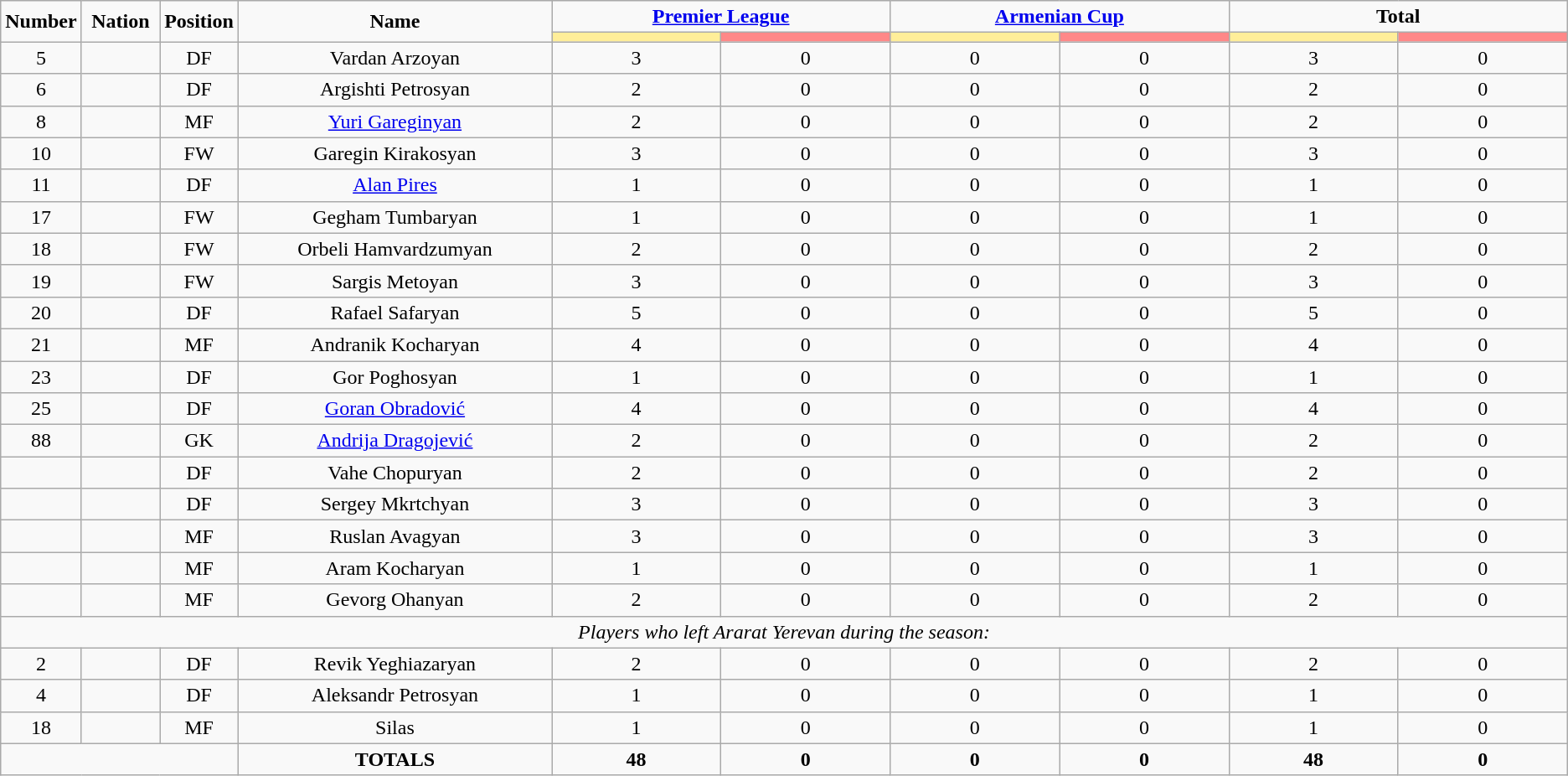<table class="wikitable" style="text-align:center;">
<tr>
<td rowspan="2"  style="width:5%; text-align:center;"><strong>Number</strong></td>
<td rowspan="2"  style="width:5%; text-align:center;"><strong>Nation</strong></td>
<td rowspan="2"  style="width:5%; text-align:center;"><strong>Position</strong></td>
<td rowspan="2"  style="width:20%; text-align:center;"><strong>Name</strong></td>
<td colspan="2" style="text-align:center;"><strong><a href='#'>Premier League</a></strong></td>
<td colspan="2" style="text-align:center;"><strong><a href='#'>Armenian Cup</a></strong></td>
<td colspan="2" style="text-align:center;"><strong>Total</strong></td>
</tr>
<tr>
<th style="width:60px; background:#fe9;"></th>
<th style="width:60px; background:#ff8888;"></th>
<th style="width:60px; background:#fe9;"></th>
<th style="width:60px; background:#ff8888;"></th>
<th style="width:60px; background:#fe9;"></th>
<th style="width:60px; background:#ff8888;"></th>
</tr>
<tr>
<td>5</td>
<td></td>
<td>DF</td>
<td>Vardan Arzoyan</td>
<td>3</td>
<td>0</td>
<td>0</td>
<td>0</td>
<td>3</td>
<td>0</td>
</tr>
<tr>
<td>6</td>
<td></td>
<td>DF</td>
<td>Argishti Petrosyan</td>
<td>2</td>
<td>0</td>
<td>0</td>
<td>0</td>
<td>2</td>
<td>0</td>
</tr>
<tr>
<td>8</td>
<td></td>
<td>MF</td>
<td><a href='#'>Yuri Gareginyan</a></td>
<td>2</td>
<td>0</td>
<td>0</td>
<td>0</td>
<td>2</td>
<td>0</td>
</tr>
<tr>
<td>10</td>
<td></td>
<td>FW</td>
<td>Garegin Kirakosyan</td>
<td>3</td>
<td>0</td>
<td>0</td>
<td>0</td>
<td>3</td>
<td>0</td>
</tr>
<tr>
<td>11</td>
<td></td>
<td>DF</td>
<td><a href='#'>Alan Pires</a></td>
<td>1</td>
<td>0</td>
<td>0</td>
<td>0</td>
<td>1</td>
<td>0</td>
</tr>
<tr>
<td>17</td>
<td></td>
<td>FW</td>
<td>Gegham Tumbaryan</td>
<td>1</td>
<td>0</td>
<td>0</td>
<td>0</td>
<td>1</td>
<td>0</td>
</tr>
<tr>
<td>18</td>
<td></td>
<td>FW</td>
<td>Orbeli Hamvardzumyan</td>
<td>2</td>
<td>0</td>
<td>0</td>
<td>0</td>
<td>2</td>
<td>0</td>
</tr>
<tr>
<td>19</td>
<td></td>
<td>FW</td>
<td>Sargis Metoyan</td>
<td>3</td>
<td>0</td>
<td>0</td>
<td>0</td>
<td>3</td>
<td>0</td>
</tr>
<tr>
<td>20</td>
<td></td>
<td>DF</td>
<td>Rafael Safaryan</td>
<td>5</td>
<td>0</td>
<td>0</td>
<td>0</td>
<td>5</td>
<td>0</td>
</tr>
<tr>
<td>21</td>
<td></td>
<td>MF</td>
<td>Andranik Kocharyan</td>
<td>4</td>
<td>0</td>
<td>0</td>
<td>0</td>
<td>4</td>
<td>0</td>
</tr>
<tr>
<td>23</td>
<td></td>
<td>DF</td>
<td>Gor Poghosyan</td>
<td>1</td>
<td>0</td>
<td>0</td>
<td>0</td>
<td>1</td>
<td>0</td>
</tr>
<tr>
<td>25</td>
<td></td>
<td>DF</td>
<td><a href='#'>Goran Obradović</a></td>
<td>4</td>
<td>0</td>
<td>0</td>
<td>0</td>
<td>4</td>
<td>0</td>
</tr>
<tr>
<td>88</td>
<td></td>
<td>GK</td>
<td><a href='#'>Andrija Dragojević</a></td>
<td>2</td>
<td>0</td>
<td>0</td>
<td>0</td>
<td>2</td>
<td>0</td>
</tr>
<tr>
<td></td>
<td></td>
<td>DF</td>
<td>Vahe Chopuryan</td>
<td>2</td>
<td>0</td>
<td>0</td>
<td>0</td>
<td>2</td>
<td>0</td>
</tr>
<tr>
<td></td>
<td></td>
<td>DF</td>
<td>Sergey Mkrtchyan</td>
<td>3</td>
<td>0</td>
<td>0</td>
<td>0</td>
<td>3</td>
<td>0</td>
</tr>
<tr>
<td></td>
<td></td>
<td>MF</td>
<td>Ruslan Avagyan</td>
<td>3</td>
<td>0</td>
<td>0</td>
<td>0</td>
<td>3</td>
<td>0</td>
</tr>
<tr>
<td></td>
<td></td>
<td>MF</td>
<td>Aram Kocharyan</td>
<td>1</td>
<td>0</td>
<td>0</td>
<td>0</td>
<td>1</td>
<td>0</td>
</tr>
<tr>
<td></td>
<td></td>
<td>MF</td>
<td>Gevorg Ohanyan</td>
<td>2</td>
<td>0</td>
<td>0</td>
<td>0</td>
<td>2</td>
<td>0</td>
</tr>
<tr>
<td colspan="14"><em>Players who left Ararat Yerevan during the season:</em></td>
</tr>
<tr>
<td>2</td>
<td></td>
<td>DF</td>
<td>Revik Yeghiazaryan</td>
<td>2</td>
<td>0</td>
<td>0</td>
<td>0</td>
<td>2</td>
<td>0</td>
</tr>
<tr>
<td>4</td>
<td></td>
<td>DF</td>
<td>Aleksandr Petrosyan</td>
<td>1</td>
<td>0</td>
<td>0</td>
<td>0</td>
<td>1</td>
<td>0</td>
</tr>
<tr>
<td>18</td>
<td></td>
<td>MF</td>
<td>Silas</td>
<td>1</td>
<td>0</td>
<td>0</td>
<td>0</td>
<td>1</td>
<td>0</td>
</tr>
<tr>
<td colspan="3"></td>
<td><strong>TOTALS</strong></td>
<td><strong>48</strong></td>
<td><strong>0</strong></td>
<td><strong>0</strong></td>
<td><strong>0</strong></td>
<td><strong>48</strong></td>
<td><strong>0</strong></td>
</tr>
</table>
